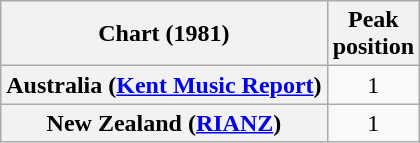<table class="wikitable sortable plainrowheaders" style="text-align:center">
<tr>
<th>Chart (1981)</th>
<th>Peak<br>position</th>
</tr>
<tr>
<th scope="row">Australia (<a href='#'>Kent Music Report</a>)</th>
<td style="text-align:center;">1</td>
</tr>
<tr>
<th scope="row">New Zealand (<a href='#'>RIANZ</a>)</th>
<td style="text-align:center;">1</td>
</tr>
</table>
